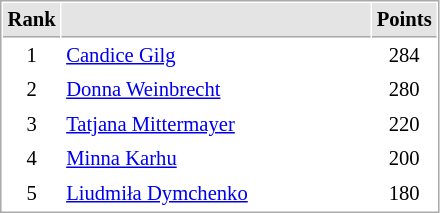<table cellspacing="1" cellpadding="3" style="border:1px solid #AAAAAA;font-size:86%">
<tr bgcolor="#E4E4E4">
<th style="border-bottom:1px solid #AAAAAA" width=10>Rank</th>
<th style="border-bottom:1px solid #AAAAAA" width=200></th>
<th style="border-bottom:1px solid #AAAAAA" width=20>Points</th>
</tr>
<tr>
<td align="center">1</td>
<td> <a href='#'>Candice Gilg</a></td>
<td align=center>284</td>
</tr>
<tr>
<td align="center">2</td>
<td> <a href='#'>Donna Weinbrecht</a></td>
<td align=center>280</td>
</tr>
<tr>
<td align="center">3</td>
<td> <a href='#'>Tatjana Mittermayer</a></td>
<td align=center>220</td>
</tr>
<tr>
<td align="center">4</td>
<td> <a href='#'>Minna Karhu</a></td>
<td align=center>200</td>
</tr>
<tr>
<td align="center">5</td>
<td> <a href='#'>Liudmiła Dymchenko</a></td>
<td align=center>180</td>
</tr>
</table>
